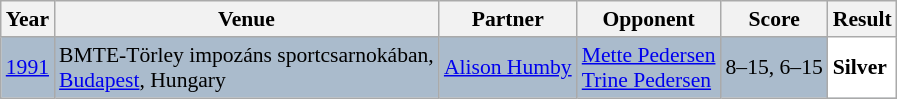<table class="sortable wikitable" style="font-size: 90%;">
<tr>
<th>Year</th>
<th>Venue</th>
<th>Partner</th>
<th>Opponent</th>
<th>Score</th>
<th>Result</th>
</tr>
<tr style="background:#AABBCC">
<td align="center"><a href='#'>1991</a></td>
<td align="left">BMTE-Törley impozáns sportcsarnokában, <br><a href='#'>Budapest</a>, Hungary</td>
<td align="left"> <a href='#'>Alison Humby</a></td>
<td align="left"> <a href='#'>Mette Pedersen</a><br> <a href='#'>Trine Pedersen</a></td>
<td align="left">8–15, 6–15</td>
<td style="text-align:left; background:white"> <strong>Silver</strong></td>
</tr>
</table>
